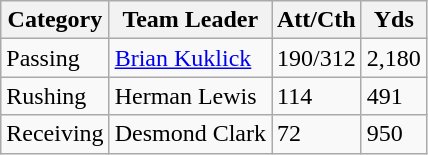<table class="wikitable">
<tr>
<th>Category</th>
<th>Team Leader</th>
<th>Att/Cth</th>
<th>Yds</th>
</tr>
<tr style="background: ##ddffdd;">
<td>Passing</td>
<td><a href='#'>Brian Kuklick</a></td>
<td>190/312</td>
<td>2,180</td>
</tr>
<tr style="background: ##ffdddd;">
<td>Rushing</td>
<td>Herman Lewis</td>
<td>114</td>
<td>491</td>
</tr>
<tr style="background: ##ddffdd;">
<td>Receiving</td>
<td>Desmond Clark</td>
<td>72</td>
<td>950</td>
</tr>
</table>
